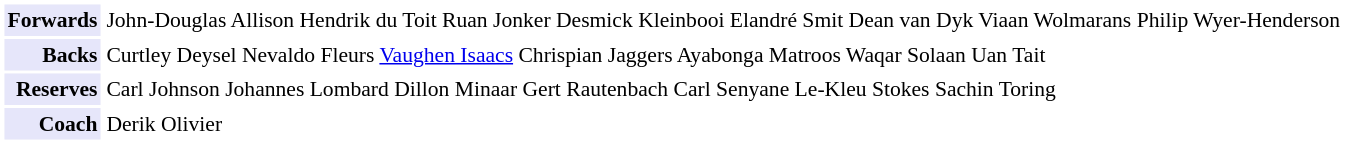<table cellpadding="2" style="border: 1px solid white; font-size:90%;">
<tr>
<td colspan="2" align="right" bgcolor="lavender"><strong>Forwards</strong></td>
<td align="left">John-Douglas Allison Hendrik du Toit Ruan Jonker Desmick Kleinbooi Elandré Smit Dean van Dyk Viaan Wolmarans Philip Wyer-Henderson</td>
</tr>
<tr>
<td colspan="2" align="right" bgcolor="lavender"><strong>Backs</strong></td>
<td align="left">Curtley Deysel Nevaldo Fleurs <a href='#'>Vaughen Isaacs</a> Chrispian Jaggers Ayabonga Matroos Waqar Solaan Uan Tait</td>
</tr>
<tr>
<td colspan="2" align="right" bgcolor="lavender"><strong>Reserves</strong></td>
<td align="left">Carl Johnson Johannes Lombard Dillon Minaar Gert Rautenbach Carl Senyane Le-Kleu Stokes Sachin Toring</td>
</tr>
<tr>
<td colspan="2" align="right" bgcolor="lavender"><strong>Coach</strong></td>
<td align="left">Derik Olivier</td>
</tr>
</table>
